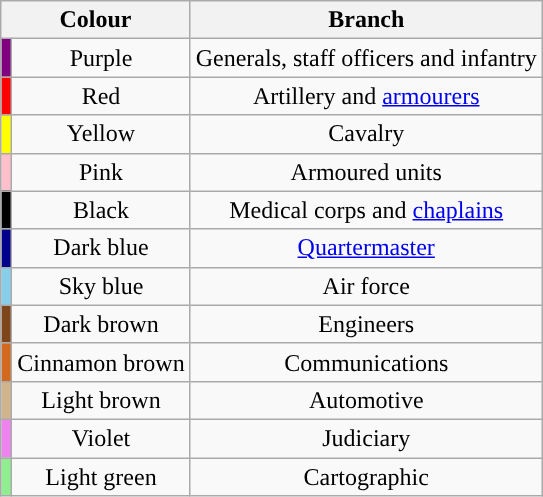<table class="wikitable" style="text-align:center;">
<tr>
<th colspan=2>Colour</th>
<th>Branch</th>
</tr>
<tr>
<td style="background:purple;"></td>
<td>Purple</td>
<td>Generals, staff officers and infantry</td>
</tr>
<tr>
<td style="background:red;"></td>
<td>Red</td>
<td>Artillery and <a href='#'>armourers</a></td>
</tr>
<tr>
<td style="background:yellow;"></td>
<td>Yellow</td>
<td>Cavalry</td>
</tr>
<tr>
<td style="background:pink;"></td>
<td>Pink</td>
<td>Armoured units</td>
</tr>
<tr>
<td style="background:black;"></td>
<td>Black</td>
<td>Medical corps and <a href='#'>chaplains</a></td>
</tr>
<tr>
<td style="background:darkblue;"></td>
<td>Dark blue</td>
<td><a href='#'>Quartermaster</a></td>
</tr>
<tr>
<td style="background:skyblue;"></td>
<td>Sky blue</td>
<td>Air force</td>
</tr>
<tr>
<td style="background:	#80461B;"></td>
<td>Dark brown</td>
<td>Engineers</td>
</tr>
<tr>
<td style="background:#D2691E;"></td>
<td>Cinnamon brown</td>
<td>Communications</td>
</tr>
<tr>
<td style="background:#D2B48C;"></td>
<td>Light brown</td>
<td>Automotive</td>
</tr>
<tr>
<td style="background:violet;"></td>
<td>Violet</td>
<td>Judiciary</td>
</tr>
<tr>
<td style="background:lightgreen;"></td>
<td>Light green</td>
<td>Cartographic</td>
</tr>
</table>
